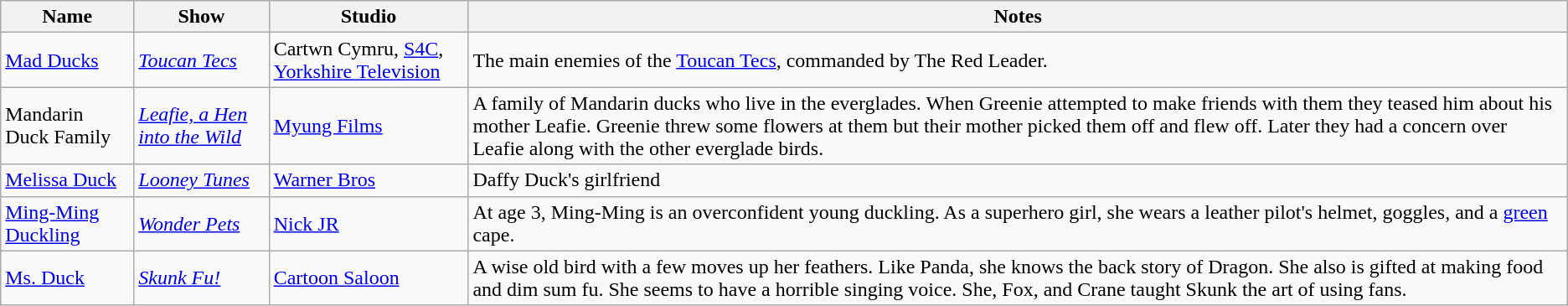<table class="wikitable sortable">
<tr>
<th>Name</th>
<th>Show</th>
<th>Studio</th>
<th>Notes</th>
</tr>
<tr>
<td><a href='#'>Mad Ducks</a></td>
<td><em><a href='#'>Toucan Tecs</a></em></td>
<td>Cartwn Cymru, <a href='#'>S4C</a>, <a href='#'>Yorkshire Television</a></td>
<td>The main enemies of the <a href='#'>Toucan Tecs</a>, commanded by The Red Leader.</td>
</tr>
<tr>
<td>Mandarin Duck Family</td>
<td><em><a href='#'>Leafie, a Hen into the Wild</a></em></td>
<td><a href='#'>Myung Films</a></td>
<td>A family of Mandarin ducks who live in the everglades. When Greenie attempted to make friends with them they teased him about his mother Leafie. Greenie threw some flowers at them but their mother picked them off and flew off. Later they had a concern over Leafie along with the other everglade birds.</td>
</tr>
<tr>
<td><a href='#'>Melissa Duck</a></td>
<td><em><a href='#'>Looney Tunes</a></em></td>
<td><a href='#'>Warner Bros</a></td>
<td>Daffy Duck's girlfriend</td>
</tr>
<tr>
<td><a href='#'>Ming-Ming Duckling</a></td>
<td><em><a href='#'>Wonder Pets</a></em></td>
<td><a href='#'>Nick JR</a></td>
<td>At age 3, Ming-Ming is an overconfident young duckling. As a superhero girl, she wears a leather pilot's helmet, goggles, and a <a href='#'>green</a> cape.</td>
</tr>
<tr>
<td><a href='#'>Ms. Duck</a></td>
<td><em><a href='#'>Skunk Fu!</a></em></td>
<td><a href='#'>Cartoon Saloon</a></td>
<td>A wise old bird with a few moves up her feathers. Like Panda, she knows the back story of Dragon. She also is gifted at making food and dim sum fu. She seems to have a horrible singing voice. She, Fox, and Crane taught Skunk the art of using fans.</td>
</tr>
</table>
